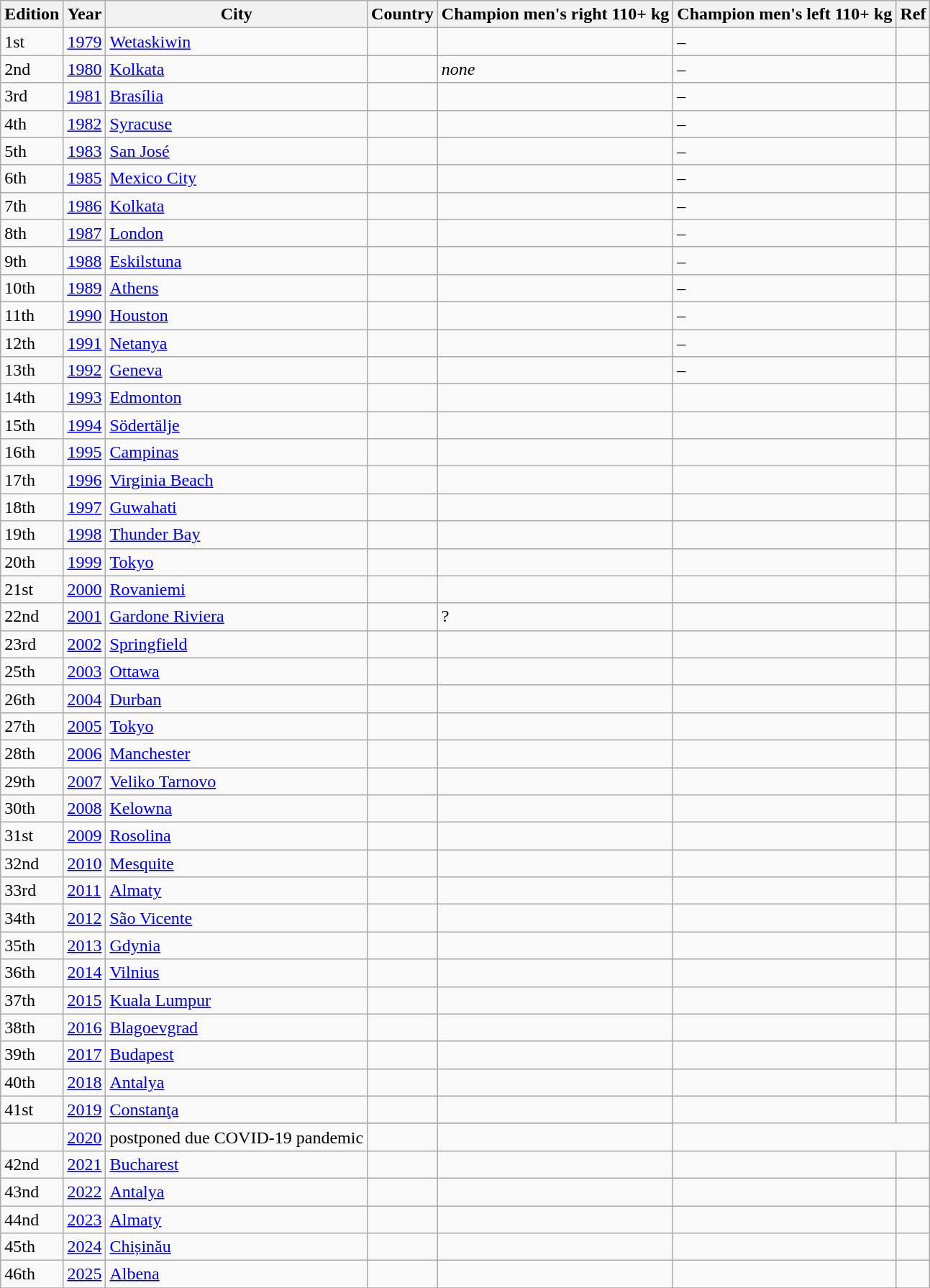<table class="wikitable" style="text-align:left;">
<tr>
<th>Edition</th>
<th>Year</th>
<th>City</th>
<th>Country</th>
<th>Champion men's right 110+ kg</th>
<th>Champion men's left 110+ kg</th>
<th>Ref</th>
</tr>
<tr>
<td>1st</td>
<td><a href='#'>1979</a></td>
<td><a href='#'>Wetaskiwin</a></td>
<td></td>
<td></td>
<td>–</td>
<td></td>
</tr>
<tr>
<td>2nd</td>
<td><a href='#'>1980</a></td>
<td><a href='#'>Kolkata</a></td>
<td></td>
<td><em>none</em></td>
<td>–</td>
<td></td>
</tr>
<tr>
<td>3rd</td>
<td><a href='#'>1981</a></td>
<td><a href='#'>Brasília</a></td>
<td></td>
<td></td>
<td>–</td>
<td></td>
</tr>
<tr>
<td>4th</td>
<td><a href='#'>1982</a></td>
<td><a href='#'>Syracuse</a></td>
<td></td>
<td></td>
<td>–</td>
<td></td>
</tr>
<tr>
<td>5th</td>
<td><a href='#'>1983</a></td>
<td><a href='#'>San José</a></td>
<td></td>
<td></td>
<td>–</td>
<td></td>
</tr>
<tr>
<td>6th</td>
<td><a href='#'>1985</a></td>
<td><a href='#'>Mexico City</a></td>
<td></td>
<td></td>
<td>–</td>
<td></td>
</tr>
<tr>
<td>7th</td>
<td><a href='#'>1986</a></td>
<td><a href='#'>Kolkata</a></td>
<td></td>
<td></td>
<td>–</td>
<td></td>
</tr>
<tr>
<td>8th</td>
<td><a href='#'>1987</a></td>
<td><a href='#'>London</a></td>
<td></td>
<td></td>
<td>–</td>
<td></td>
</tr>
<tr>
<td>9th</td>
<td><a href='#'>1988</a></td>
<td><a href='#'>Eskilstuna</a></td>
<td></td>
<td></td>
<td>–</td>
<td></td>
</tr>
<tr>
<td>10th</td>
<td><a href='#'>1989</a></td>
<td><a href='#'>Athens</a></td>
<td></td>
<td></td>
<td>–</td>
<td></td>
</tr>
<tr>
<td>11th</td>
<td><a href='#'>1990</a></td>
<td><a href='#'>Houston</a></td>
<td></td>
<td></td>
<td>–</td>
<td></td>
</tr>
<tr>
<td>12th</td>
<td><a href='#'>1991</a></td>
<td><a href='#'>Netanya</a></td>
<td></td>
<td></td>
<td>–</td>
<td></td>
</tr>
<tr>
<td>13th</td>
<td><a href='#'>1992</a></td>
<td><a href='#'>Geneva</a></td>
<td></td>
<td></td>
<td>–</td>
<td></td>
</tr>
<tr>
<td>14th</td>
<td><a href='#'>1993</a></td>
<td><a href='#'>Edmonton</a></td>
<td></td>
<td></td>
<td></td>
<td></td>
</tr>
<tr>
<td>15th</td>
<td><a href='#'>1994</a></td>
<td><a href='#'>Södertälje</a></td>
<td></td>
<td></td>
<td></td>
<td></td>
</tr>
<tr>
<td>16th</td>
<td><a href='#'>1995</a></td>
<td><a href='#'>Campinas</a></td>
<td></td>
<td></td>
<td></td>
<td></td>
</tr>
<tr>
<td>17th</td>
<td><a href='#'>1996</a></td>
<td><a href='#'>Virginia Beach</a></td>
<td></td>
<td></td>
<td></td>
<td></td>
</tr>
<tr>
<td>18th</td>
<td><a href='#'>1997</a></td>
<td><a href='#'>Guwahati</a></td>
<td></td>
<td></td>
<td></td>
<td></td>
</tr>
<tr>
<td>19th</td>
<td><a href='#'>1998</a></td>
<td><a href='#'>Thunder Bay</a></td>
<td></td>
<td></td>
<td></td>
<td></td>
</tr>
<tr>
<td>20th</td>
<td><a href='#'>1999</a></td>
<td><a href='#'>Tokyo</a></td>
<td></td>
<td></td>
<td></td>
<td></td>
</tr>
<tr>
<td>21st</td>
<td><a href='#'>2000</a></td>
<td><a href='#'>Rovaniemi</a></td>
<td></td>
<td></td>
<td></td>
<td></td>
</tr>
<tr>
<td>22nd</td>
<td><a href='#'>2001</a></td>
<td><a href='#'>Gardone Riviera</a></td>
<td></td>
<td>?</td>
<td></td>
<td></td>
</tr>
<tr>
<td>23rd</td>
<td><a href='#'>2002</a></td>
<td><a href='#'>Springfield</a></td>
<td></td>
<td></td>
<td></td>
<td></td>
</tr>
<tr>
<td>25th</td>
<td><a href='#'>2003</a></td>
<td><a href='#'>Ottawa</a></td>
<td></td>
<td></td>
<td></td>
<td></td>
</tr>
<tr>
<td>26th</td>
<td><a href='#'>2004</a></td>
<td><a href='#'>Durban</a></td>
<td></td>
<td></td>
<td></td>
<td></td>
</tr>
<tr>
<td>27th</td>
<td><a href='#'>2005</a></td>
<td><a href='#'>Tokyo</a></td>
<td></td>
<td></td>
<td></td>
<td></td>
</tr>
<tr>
<td>28th</td>
<td><a href='#'>2006</a></td>
<td><a href='#'>Manchester</a></td>
<td></td>
<td></td>
<td></td>
<td></td>
</tr>
<tr>
<td>29th</td>
<td><a href='#'>2007</a></td>
<td><a href='#'>Veliko Tarnovo</a></td>
<td></td>
<td></td>
<td></td>
<td></td>
</tr>
<tr>
<td>30th</td>
<td><a href='#'>2008</a></td>
<td><a href='#'>Kelowna</a></td>
<td></td>
<td></td>
<td></td>
<td></td>
</tr>
<tr>
<td>31st</td>
<td><a href='#'>2009</a></td>
<td><a href='#'>Rosolina</a></td>
<td></td>
<td></td>
<td></td>
<td></td>
</tr>
<tr>
<td>32nd</td>
<td><a href='#'>2010</a></td>
<td><a href='#'>Mesquite</a></td>
<td></td>
<td></td>
<td></td>
<td></td>
</tr>
<tr>
<td>33rd</td>
<td><a href='#'>2011</a></td>
<td><a href='#'>Almaty</a></td>
<td></td>
<td></td>
<td></td>
<td></td>
</tr>
<tr>
<td>34th</td>
<td><a href='#'>2012</a></td>
<td><a href='#'>São Vicente</a></td>
<td></td>
<td></td>
<td></td>
<td></td>
</tr>
<tr>
<td>35th</td>
<td><a href='#'>2013</a></td>
<td><a href='#'>Gdynia</a></td>
<td></td>
<td></td>
<td></td>
<td></td>
</tr>
<tr>
<td>36th</td>
<td><a href='#'>2014</a></td>
<td><a href='#'>Vilnius</a></td>
<td></td>
<td></td>
<td></td>
<td></td>
</tr>
<tr>
<td>37th</td>
<td><a href='#'>2015</a></td>
<td><a href='#'>Kuala Lumpur</a></td>
<td></td>
<td></td>
<td></td>
<td></td>
</tr>
<tr>
<td>38th</td>
<td><a href='#'>2016</a></td>
<td><a href='#'>Blagoevgrad</a></td>
<td></td>
<td></td>
<td></td>
<td></td>
</tr>
<tr>
<td>39th</td>
<td><a href='#'>2017</a></td>
<td><a href='#'>Budapest</a></td>
<td></td>
<td></td>
<td></td>
<td></td>
</tr>
<tr>
<td>40th</td>
<td><a href='#'>2018</a></td>
<td><a href='#'>Antalya</a></td>
<td></td>
<td></td>
<td></td>
<td></td>
</tr>
<tr>
<td>41st</td>
<td><a href='#'>2019</a></td>
<td><a href='#'>Constanţa</a></td>
<td></td>
<td></td>
<td></td>
<td></td>
</tr>
<tr bgcolor=CCDDEE>
</tr>
<tr>
<td></td>
<td><a href='#'>2020</a></td>
<td>postponed due COVID-19 pandemic</td>
<td></td>
<td></td>
</tr>
<tr>
<td>42nd</td>
<td><a href='#'>2021</a></td>
<td><a href='#'>Bucharest</a></td>
<td></td>
<td></td>
<td></td>
<td></td>
</tr>
<tr>
<td>43nd</td>
<td><a href='#'>2022</a></td>
<td><a href='#'>Antalya</a></td>
<td></td>
<td></td>
<td></td>
<td></td>
</tr>
<tr>
<td>44nd</td>
<td><a href='#'>2023</a></td>
<td><a href='#'>Almaty</a></td>
<td></td>
<td></td>
<td></td>
<td></td>
</tr>
<tr>
<td>45th</td>
<td><a href='#'>2024</a></td>
<td><a href='#'>Chișinău</a></td>
<td></td>
<td></td>
<td></td>
<td></td>
</tr>
<tr>
<td>46th</td>
<td><a href='#'>2025</a></td>
<td><a href='#'>Albena</a></td>
<td></td>
<td></td>
<td></td>
<td></td>
</tr>
<tr>
</tr>
</table>
